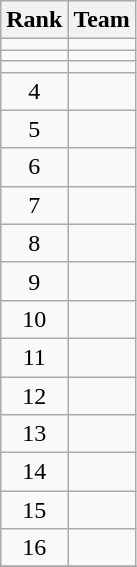<table class=wikitable style="text-align:center;">
<tr>
<th>Rank</th>
<th>Team</th>
</tr>
<tr>
<td></td>
<td align=left></td>
</tr>
<tr>
<td></td>
<td align=left></td>
</tr>
<tr>
<td></td>
<td align=left></td>
</tr>
<tr>
<td>4</td>
<td align=left></td>
</tr>
<tr>
<td>5</td>
<td align=left></td>
</tr>
<tr>
<td>6</td>
<td align=left></td>
</tr>
<tr>
<td>7</td>
<td align=left></td>
</tr>
<tr>
<td>8</td>
<td align=left></td>
</tr>
<tr>
<td>9</td>
<td align=left></td>
</tr>
<tr>
<td>10</td>
<td align=left></td>
</tr>
<tr>
<td>11</td>
<td align=left></td>
</tr>
<tr>
<td>12</td>
<td align=left></td>
</tr>
<tr>
<td>13</td>
<td align=left></td>
</tr>
<tr>
<td>14</td>
<td align=left></td>
</tr>
<tr>
<td>15</td>
<td align=left></td>
</tr>
<tr>
<td>16</td>
<td align=left></td>
</tr>
<tr>
</tr>
</table>
